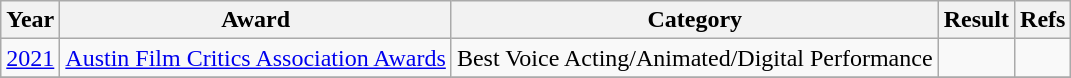<table class="wikitable sortable">
<tr>
<th>Year</th>
<th>Award</th>
<th>Category</th>
<th>Result</th>
<th class="unsortable">Refs</th>
</tr>
<tr>
<td><a href='#'>2021</a></td>
<td><a href='#'>Austin Film Critics Association Awards</a></td>
<td>Best Voice Acting/Animated/Digital Performance</td>
<td></td>
<td align="center"></td>
</tr>
<tr>
</tr>
</table>
